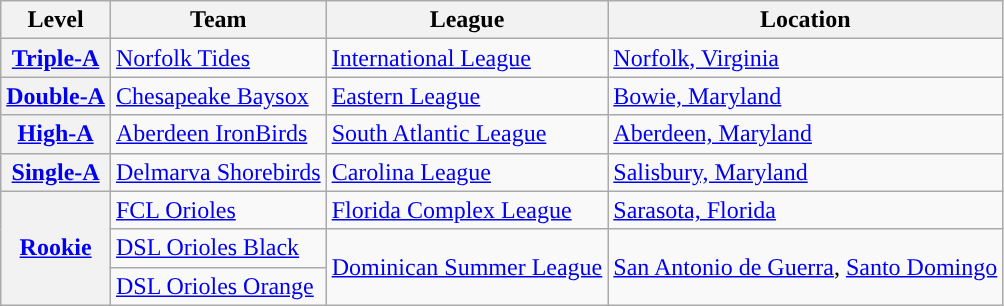<table class="wikitable plainrowheaders">
<tr>
<th scope="col" style="text-align:center; ">Level</th>
<th scope="col" style="text-align:center; ">Team</th>
<th scope="col" style="text-align:center; ">League</th>
<th scope="col" style="text-align:center; ">Location</th>
</tr>
<tr>
<th scope="row"><a href='#'>Triple-A</a></th>
<td><a href='#'>Norfolk Tides</a></td>
<td><a href='#'>International League</a></td>
<td><a href='#'>Norfolk, Virginia</a></td>
</tr>
<tr>
<th scope="row"><a href='#'>Double-A</a></th>
<td><a href='#'>Chesapeake Baysox</a></td>
<td><a href='#'>Eastern League</a></td>
<td><a href='#'>Bowie, Maryland</a></td>
</tr>
<tr>
<th scope="row"><a href='#'>High-A</a></th>
<td><a href='#'>Aberdeen IronBirds</a></td>
<td><a href='#'>South Atlantic League</a></td>
<td><a href='#'>Aberdeen, Maryland</a></td>
</tr>
<tr>
<th scope="row"><a href='#'>Single-A</a></th>
<td><a href='#'>Delmarva Shorebirds</a></td>
<td><a href='#'>Carolina League</a></td>
<td><a href='#'>Salisbury, Maryland</a></td>
</tr>
<tr>
<th scope="row" rowspan=3><a href='#'>Rookie</a></th>
<td><a href='#'>FCL Orioles</a></td>
<td><a href='#'>Florida Complex League</a></td>
<td><a href='#'>Sarasota, Florida</a></td>
</tr>
<tr>
<td><a href='#'>DSL Orioles Black</a></td>
<td rowspan=2><a href='#'>Dominican Summer League</a></td>
<td rowspan=2><a href='#'>San Antonio de Guerra</a>, <a href='#'>Santo Domingo</a></td>
</tr>
<tr>
<td><a href='#'>DSL Orioles Orange</a></td>
</tr>
</table>
